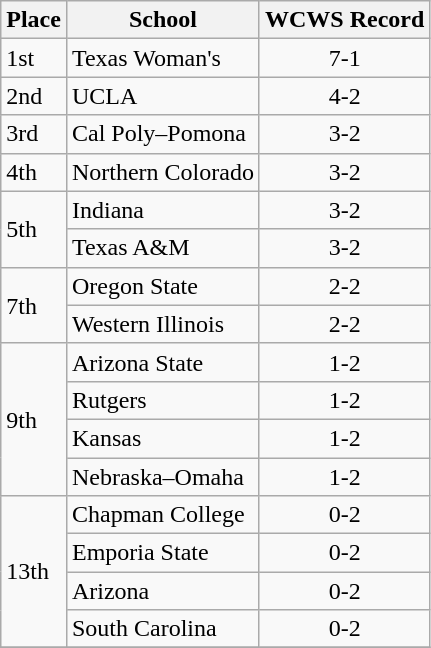<table class="wikitable">
<tr>
<th>Place</th>
<th>School</th>
<th align="center">WCWS Record</th>
</tr>
<tr>
<td>1st</td>
<td>Texas Woman's</td>
<td align="center">7-1</td>
</tr>
<tr>
<td>2nd</td>
<td>UCLA</td>
<td align="center">4-2</td>
</tr>
<tr>
<td>3rd</td>
<td>Cal Poly–Pomona</td>
<td align="center">3-2</td>
</tr>
<tr>
<td>4th</td>
<td>Northern Colorado</td>
<td align="center">3-2</td>
</tr>
<tr>
<td rowspan="2">5th</td>
<td>Indiana</td>
<td align="center">3-2</td>
</tr>
<tr>
<td>Texas A&M</td>
<td align="center">3-2</td>
</tr>
<tr>
<td rowspan="2">7th</td>
<td>Oregon State</td>
<td align="center">2-2</td>
</tr>
<tr>
<td>Western Illinois</td>
<td align="center">2-2</td>
</tr>
<tr>
<td rowspan="4">9th</td>
<td>Arizona State</td>
<td align="center">1-2</td>
</tr>
<tr>
<td>Rutgers</td>
<td align="center">1-2</td>
</tr>
<tr>
<td>Kansas</td>
<td align="center">1-2</td>
</tr>
<tr>
<td>Nebraska–Omaha</td>
<td align="center">1-2</td>
</tr>
<tr>
<td rowspan="4">13th</td>
<td>Chapman College</td>
<td align="center">0-2</td>
</tr>
<tr>
<td>Emporia State</td>
<td align="center">0-2</td>
</tr>
<tr>
<td>Arizona</td>
<td align="center">0-2</td>
</tr>
<tr>
<td>South Carolina</td>
<td align="center">0-2</td>
</tr>
<tr>
</tr>
</table>
